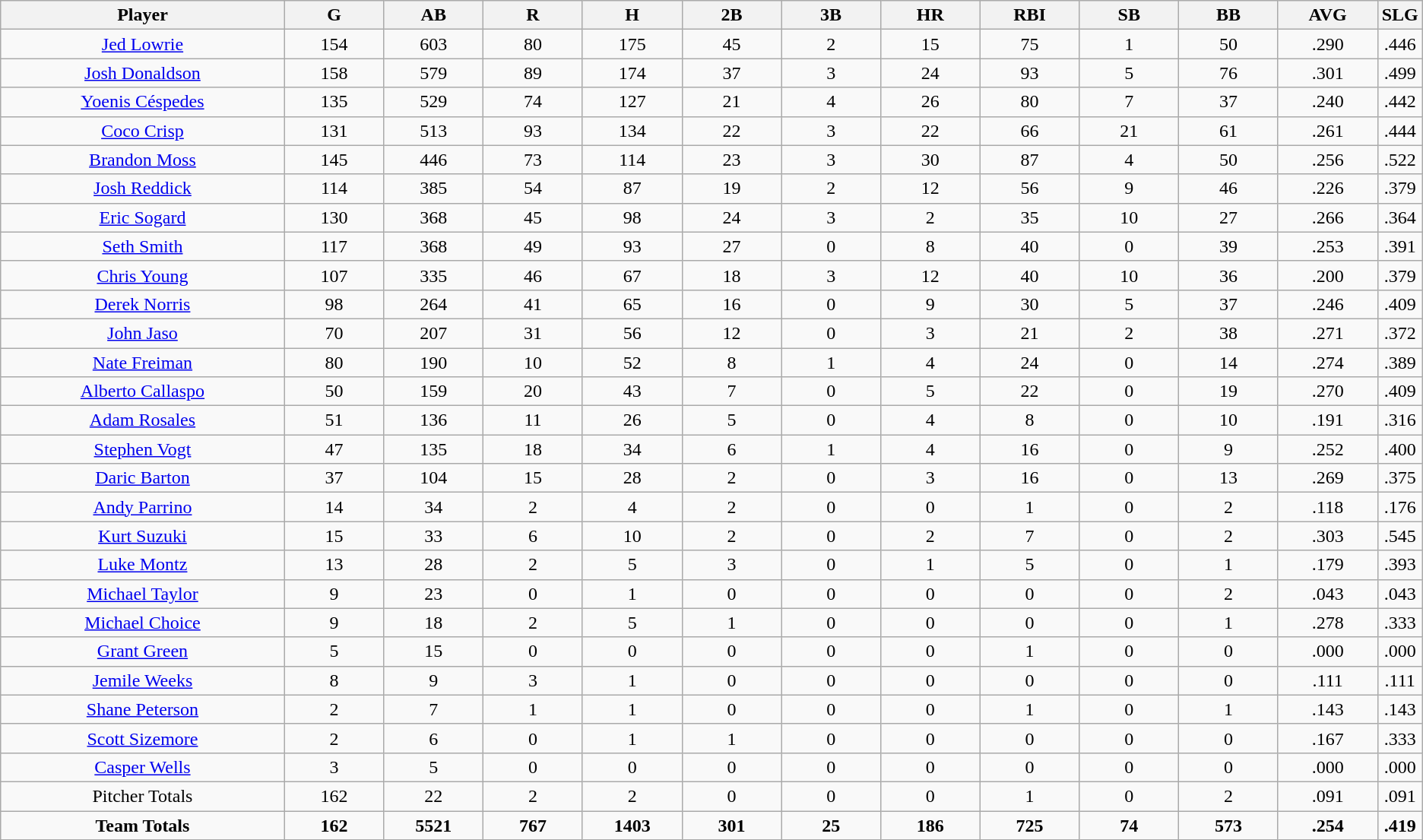<table class=wikitable style="text-align:center">
<tr>
<th bgcolor=#DDDDFF; width="20%">Player</th>
<th bgcolor=#DDDDFF; width="7%">G</th>
<th bgcolor=#DDDDFF; width="7%">AB</th>
<th bgcolor=#DDDDFF; width="7%">R</th>
<th bgcolor=#DDDDFF; width="7%">H</th>
<th bgcolor=#DDDDFF; width="7%">2B</th>
<th bgcolor=#DDDDFF; width="7%">3B</th>
<th bgcolor=#DDDDFF; width="7%">HR</th>
<th bgcolor=#DDDDFF; width="7%">RBI</th>
<th bgcolor=#DDDDFF; width="7%">SB</th>
<th bgcolor=#DDDDFF; width="7%">BB</th>
<th bgcolor=#DDDDFF; width="7%">AVG</th>
<th bgcolor=#DDDDFF; width="7%">SLG</th>
</tr>
<tr>
<td><a href='#'>Jed Lowrie</a></td>
<td>154</td>
<td>603</td>
<td>80</td>
<td>175</td>
<td>45</td>
<td>2</td>
<td>15</td>
<td>75</td>
<td>1</td>
<td>50</td>
<td>.290</td>
<td>.446</td>
</tr>
<tr>
<td><a href='#'>Josh Donaldson</a></td>
<td>158</td>
<td>579</td>
<td>89</td>
<td>174</td>
<td>37</td>
<td>3</td>
<td>24</td>
<td>93</td>
<td>5</td>
<td>76</td>
<td>.301</td>
<td>.499</td>
</tr>
<tr>
<td><a href='#'>Yoenis Céspedes</a></td>
<td>135</td>
<td>529</td>
<td>74</td>
<td>127</td>
<td>21</td>
<td>4</td>
<td>26</td>
<td>80</td>
<td>7</td>
<td>37</td>
<td>.240</td>
<td>.442</td>
</tr>
<tr>
<td><a href='#'>Coco Crisp</a></td>
<td>131</td>
<td>513</td>
<td>93</td>
<td>134</td>
<td>22</td>
<td>3</td>
<td>22</td>
<td>66</td>
<td>21</td>
<td>61</td>
<td>.261</td>
<td>.444</td>
</tr>
<tr>
<td><a href='#'>Brandon Moss</a></td>
<td>145</td>
<td>446</td>
<td>73</td>
<td>114</td>
<td>23</td>
<td>3</td>
<td>30</td>
<td>87</td>
<td>4</td>
<td>50</td>
<td>.256</td>
<td>.522</td>
</tr>
<tr>
<td><a href='#'>Josh Reddick</a></td>
<td>114</td>
<td>385</td>
<td>54</td>
<td>87</td>
<td>19</td>
<td>2</td>
<td>12</td>
<td>56</td>
<td>9</td>
<td>46</td>
<td>.226</td>
<td>.379</td>
</tr>
<tr>
<td><a href='#'>Eric Sogard</a></td>
<td>130</td>
<td>368</td>
<td>45</td>
<td>98</td>
<td>24</td>
<td>3</td>
<td>2</td>
<td>35</td>
<td>10</td>
<td>27</td>
<td>.266</td>
<td>.364</td>
</tr>
<tr>
<td><a href='#'>Seth Smith</a></td>
<td>117</td>
<td>368</td>
<td>49</td>
<td>93</td>
<td>27</td>
<td>0</td>
<td>8</td>
<td>40</td>
<td>0</td>
<td>39</td>
<td>.253</td>
<td>.391</td>
</tr>
<tr>
<td><a href='#'>Chris Young</a></td>
<td>107</td>
<td>335</td>
<td>46</td>
<td>67</td>
<td>18</td>
<td>3</td>
<td>12</td>
<td>40</td>
<td>10</td>
<td>36</td>
<td>.200</td>
<td>.379</td>
</tr>
<tr>
<td><a href='#'>Derek Norris</a></td>
<td>98</td>
<td>264</td>
<td>41</td>
<td>65</td>
<td>16</td>
<td>0</td>
<td>9</td>
<td>30</td>
<td>5</td>
<td>37</td>
<td>.246</td>
<td>.409</td>
</tr>
<tr>
<td><a href='#'>John Jaso</a></td>
<td>70</td>
<td>207</td>
<td>31</td>
<td>56</td>
<td>12</td>
<td>0</td>
<td>3</td>
<td>21</td>
<td>2</td>
<td>38</td>
<td>.271</td>
<td>.372</td>
</tr>
<tr>
<td><a href='#'>Nate Freiman</a></td>
<td>80</td>
<td>190</td>
<td>10</td>
<td>52</td>
<td>8</td>
<td>1</td>
<td>4</td>
<td>24</td>
<td>0</td>
<td>14</td>
<td>.274</td>
<td>.389</td>
</tr>
<tr>
<td><a href='#'>Alberto Callaspo</a></td>
<td>50</td>
<td>159</td>
<td>20</td>
<td>43</td>
<td>7</td>
<td>0</td>
<td>5</td>
<td>22</td>
<td>0</td>
<td>19</td>
<td>.270</td>
<td>.409</td>
</tr>
<tr>
<td><a href='#'>Adam Rosales</a></td>
<td>51</td>
<td>136</td>
<td>11</td>
<td>26</td>
<td>5</td>
<td>0</td>
<td>4</td>
<td>8</td>
<td>0</td>
<td>10</td>
<td>.191</td>
<td>.316</td>
</tr>
<tr>
<td><a href='#'>Stephen Vogt</a></td>
<td>47</td>
<td>135</td>
<td>18</td>
<td>34</td>
<td>6</td>
<td>1</td>
<td>4</td>
<td>16</td>
<td>0</td>
<td>9</td>
<td>.252</td>
<td>.400</td>
</tr>
<tr>
<td><a href='#'>Daric Barton</a></td>
<td>37</td>
<td>104</td>
<td>15</td>
<td>28</td>
<td>2</td>
<td>0</td>
<td>3</td>
<td>16</td>
<td>0</td>
<td>13</td>
<td>.269</td>
<td>.375</td>
</tr>
<tr>
<td><a href='#'>Andy Parrino</a></td>
<td>14</td>
<td>34</td>
<td>2</td>
<td>4</td>
<td>2</td>
<td>0</td>
<td>0</td>
<td>1</td>
<td>0</td>
<td>2</td>
<td>.118</td>
<td>.176</td>
</tr>
<tr>
<td><a href='#'>Kurt Suzuki</a></td>
<td>15</td>
<td>33</td>
<td>6</td>
<td>10</td>
<td>2</td>
<td>0</td>
<td>2</td>
<td>7</td>
<td>0</td>
<td>2</td>
<td>.303</td>
<td>.545</td>
</tr>
<tr>
<td><a href='#'>Luke Montz</a></td>
<td>13</td>
<td>28</td>
<td>2</td>
<td>5</td>
<td>3</td>
<td>0</td>
<td>1</td>
<td>5</td>
<td>0</td>
<td>1</td>
<td>.179</td>
<td>.393</td>
</tr>
<tr>
<td><a href='#'>Michael Taylor</a></td>
<td>9</td>
<td>23</td>
<td>0</td>
<td>1</td>
<td>0</td>
<td>0</td>
<td>0</td>
<td>0</td>
<td>0</td>
<td>2</td>
<td>.043</td>
<td>.043</td>
</tr>
<tr>
<td><a href='#'>Michael Choice</a></td>
<td>9</td>
<td>18</td>
<td>2</td>
<td>5</td>
<td>1</td>
<td>0</td>
<td>0</td>
<td>0</td>
<td>0</td>
<td>1</td>
<td>.278</td>
<td>.333</td>
</tr>
<tr>
<td><a href='#'>Grant Green</a></td>
<td>5</td>
<td>15</td>
<td>0</td>
<td>0</td>
<td>0</td>
<td>0</td>
<td>0</td>
<td>1</td>
<td>0</td>
<td>0</td>
<td>.000</td>
<td>.000</td>
</tr>
<tr>
<td><a href='#'>Jemile Weeks</a></td>
<td>8</td>
<td>9</td>
<td>3</td>
<td>1</td>
<td>0</td>
<td>0</td>
<td>0</td>
<td>0</td>
<td>0</td>
<td>0</td>
<td>.111</td>
<td>.111</td>
</tr>
<tr>
<td><a href='#'>Shane Peterson</a></td>
<td>2</td>
<td>7</td>
<td>1</td>
<td>1</td>
<td>0</td>
<td>0</td>
<td>0</td>
<td>1</td>
<td>0</td>
<td>1</td>
<td>.143</td>
<td>.143</td>
</tr>
<tr>
<td><a href='#'>Scott Sizemore</a></td>
<td>2</td>
<td>6</td>
<td>0</td>
<td>1</td>
<td>1</td>
<td>0</td>
<td>0</td>
<td>0</td>
<td>0</td>
<td>0</td>
<td>.167</td>
<td>.333</td>
</tr>
<tr>
<td><a href='#'>Casper Wells</a></td>
<td>3</td>
<td>5</td>
<td>0</td>
<td>0</td>
<td>0</td>
<td>0</td>
<td>0</td>
<td>0</td>
<td>0</td>
<td>0</td>
<td>.000</td>
<td>.000</td>
</tr>
<tr>
<td>Pitcher Totals</td>
<td>162</td>
<td>22</td>
<td>2</td>
<td>2</td>
<td>0</td>
<td>0</td>
<td>0</td>
<td>1</td>
<td>0</td>
<td>2</td>
<td>.091</td>
<td>.091</td>
</tr>
<tr>
<td><strong>Team Totals</strong></td>
<td><strong>162</strong></td>
<td><strong>5521</strong></td>
<td><strong>767</strong></td>
<td><strong>1403</strong></td>
<td><strong>301</strong></td>
<td><strong>25</strong></td>
<td><strong>186</strong></td>
<td><strong>725</strong></td>
<td><strong>74</strong></td>
<td><strong>573</strong></td>
<td><strong>.254</strong></td>
<td><strong>.419</strong></td>
</tr>
</table>
